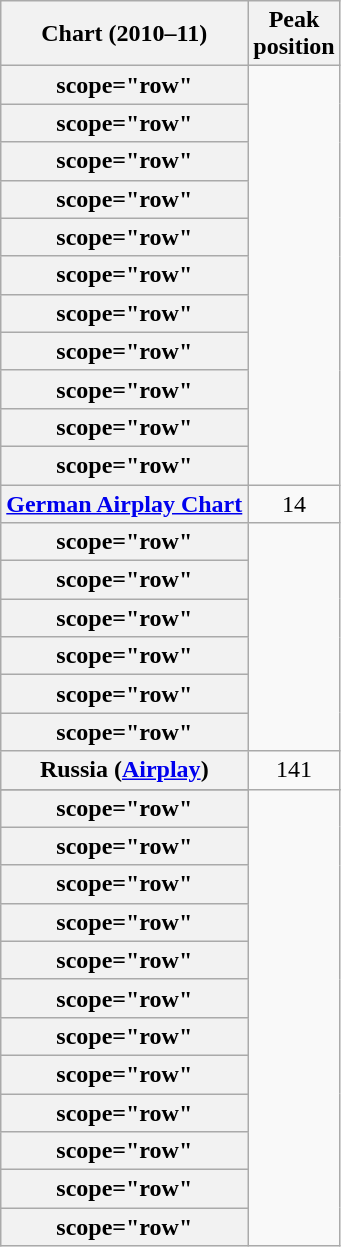<table class="wikitable sortable plainrowheaders">
<tr>
<th scope="col">Chart (2010–11)</th>
<th scope="col">Peak<br>position</th>
</tr>
<tr>
<th>scope="row"</th>
</tr>
<tr>
<th>scope="row"</th>
</tr>
<tr>
<th>scope="row"</th>
</tr>
<tr>
<th>scope="row"</th>
</tr>
<tr>
<th>scope="row"</th>
</tr>
<tr>
<th>scope="row"</th>
</tr>
<tr>
<th>scope="row"</th>
</tr>
<tr>
<th>scope="row"</th>
</tr>
<tr>
<th>scope="row"</th>
</tr>
<tr>
<th>scope="row"</th>
</tr>
<tr>
<th>scope="row"</th>
</tr>
<tr>
<th scope="row" align="left"><a href='#'>German Airplay Chart</a></th>
<td align="center">14</td>
</tr>
<tr>
<th>scope="row"</th>
</tr>
<tr>
<th>scope="row"</th>
</tr>
<tr>
<th>scope="row"</th>
</tr>
<tr>
<th>scope="row"</th>
</tr>
<tr>
<th>scope="row"</th>
</tr>
<tr>
<th>scope="row"</th>
</tr>
<tr>
<th scope="row">Russia (<a href='#'>Airplay</a>)</th>
<td style="text-align:center;">141</td>
</tr>
<tr>
</tr>
<tr>
<th>scope="row"</th>
</tr>
<tr>
<th>scope="row"</th>
</tr>
<tr>
<th>scope="row"</th>
</tr>
<tr>
<th>scope="row"</th>
</tr>
<tr>
<th>scope="row"</th>
</tr>
<tr>
<th>scope="row"</th>
</tr>
<tr>
<th>scope="row"</th>
</tr>
<tr>
<th>scope="row"</th>
</tr>
<tr>
<th>scope="row"</th>
</tr>
<tr>
<th>scope="row"</th>
</tr>
<tr>
<th>scope="row"</th>
</tr>
<tr>
<th>scope="row"</th>
</tr>
</table>
